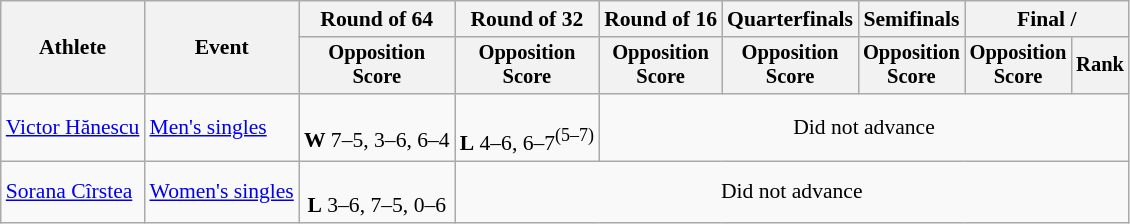<table class=wikitable style="font-size:90%">
<tr>
<th rowspan="2">Athlete</th>
<th rowspan="2">Event</th>
<th>Round of 64</th>
<th>Round of 32</th>
<th>Round of 16</th>
<th>Quarterfinals</th>
<th>Semifinals</th>
<th colspan=2>Final / </th>
</tr>
<tr style="font-size:95%">
<th>Opposition<br>Score</th>
<th>Opposition<br>Score</th>
<th>Opposition<br>Score</th>
<th>Opposition<br>Score</th>
<th>Opposition<br>Score</th>
<th>Opposition<br>Score</th>
<th>Rank</th>
</tr>
<tr align=center>
<td align=left><a href='#'>Victor Hănescu</a></td>
<td align=left><a href='#'>Men's singles</a></td>
<td><br><strong>W</strong> 7–5, 3–6, 6–4</td>
<td><br><strong>L</strong> 4–6, 6–7<sup>(5–7)</sup></td>
<td colspan=5>Did not advance</td>
</tr>
<tr align=center>
<td align=left><a href='#'>Sorana Cîrstea</a></td>
<td align=left><a href='#'>Women's singles</a></td>
<td><br><strong>L</strong> 3–6, 7–5, 0–6</td>
<td colspan=6>Did not advance</td>
</tr>
</table>
